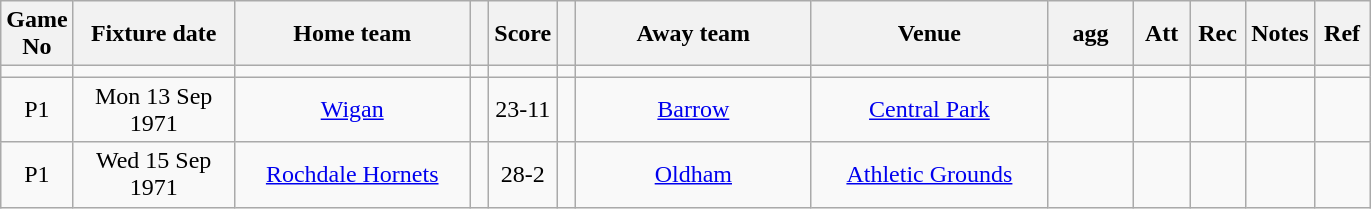<table class="wikitable" style="text-align:center;">
<tr>
<th width=20 abbr="No">Game No</th>
<th width=100 abbr="Date">Fixture date</th>
<th width=150 abbr="Home team">Home team</th>
<th width=5 abbr="space"></th>
<th width=20 abbr="Score">Score</th>
<th width=5 abbr="space"></th>
<th width=150 abbr="Away team">Away team</th>
<th width=150 abbr="Venue">Venue</th>
<th width=50 abbr="Agg">agg</th>
<th width=30 abbr="Att">Att</th>
<th width=30 abbr="Rec">Rec</th>
<th width=20 abbr="Notes">Notes</th>
<th width=30 abbr="Ref">Ref</th>
</tr>
<tr>
<td></td>
<td></td>
<td></td>
<td></td>
<td></td>
<td></td>
<td></td>
<td></td>
<td></td>
<td></td>
<td></td>
<td></td>
</tr>
<tr>
<td>P1</td>
<td>Mon 13 Sep 1971</td>
<td><a href='#'>Wigan</a></td>
<td></td>
<td>23-11</td>
<td></td>
<td><a href='#'>Barrow</a></td>
<td><a href='#'>Central Park</a></td>
<td></td>
<td></td>
<td></td>
<td></td>
<td></td>
</tr>
<tr>
<td>P1</td>
<td>Wed 15 Sep 1971</td>
<td><a href='#'>Rochdale Hornets</a></td>
<td></td>
<td>28-2</td>
<td></td>
<td><a href='#'>Oldham</a></td>
<td><a href='#'>Athletic Grounds</a></td>
<td></td>
<td></td>
<td></td>
<td></td>
<td></td>
</tr>
</table>
